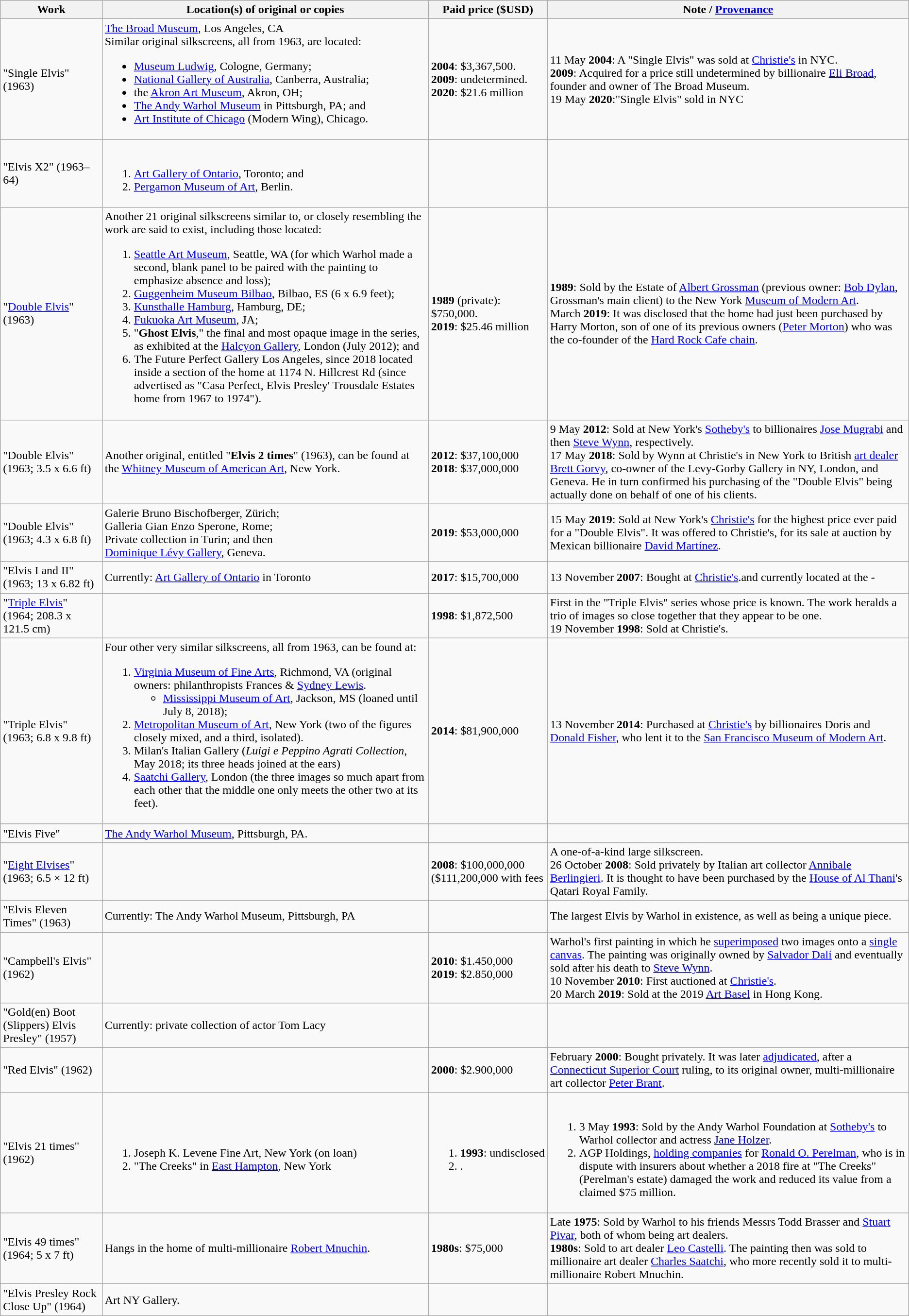<table class="wikitable">
<tr>
<th>Work</th>
<th>Location(s) of original or copies</th>
<th>Paid price ($USD)</th>
<th>Note / <a href='#'>Provenance</a></th>
</tr>
<tr>
<td>"Single Elvis" (1963)</td>
<td><a href='#'>The Broad Museum</a>, Los Angeles, CA<br>Similar original silkscreens, all from 1963, are located:<ul><li><a href='#'>Museum Ludwig</a>, Cologne, Germany;</li><li><a href='#'>National Gallery of Australia</a>, Canberra, Australia;</li><li>the <a href='#'>Akron Art Museum</a>, Akron, OH;</li><li><a href='#'>The Andy Warhol Museum</a> in Pittsburgh, PA; and</li><li><a href='#'>Art Institute of Chicago</a> (Modern Wing), Chicago.</li></ul></td>
<td><strong>2004</strong>: $3,367,500.<br><strong>2009</strong>: undetermined.
<strong>2020</strong>: $21.6 million</td>
<td>11 May <strong>2004</strong>: A "Single Elvis" was sold at <a href='#'>Christie's</a> in NYC.<br><strong>2009</strong>: Acquired for a price still undetermined by billionaire <a href='#'>Eli Broad</a>, founder and owner of The Broad Museum.<br>19 May <strong>2020</strong>:"Single Elvis" sold in NYC</td>
</tr>
<tr>
<td>"Elvis X2" (1963–64)</td>
<td><br><ol><li><a href='#'>Art Gallery of Ontario</a>, Toronto; and</li><li><a href='#'>Pergamon Museum of Art</a>, Berlin.</li></ol></td>
<td></td>
<td></td>
</tr>
<tr>
<td>"<a href='#'>Double Elvis</a>" (1963)</td>
<td>Another 21 original silkscreens similar to, or closely resembling the work are said to exist, including those located:<br><ol><li><a href='#'>Seattle Art Museum</a>, Seattle, WA (for which Warhol made a second, blank panel to be paired with the painting to emphasize absence and loss);</li><li><a href='#'>Guggenheim Museum Bilbao</a>, Bilbao, ES (6 x 6.9 feet);</li><li><a href='#'>Kunsthalle Hamburg</a>, Hamburg, DE;</li><li><a href='#'>Fukuoka Art Museum</a>, JA;</li><li>"<strong>Ghost Elvis</strong>," the final and most opaque image in the series, as exhibited at the <a href='#'>Halcyon Gallery</a>, London (July 2012); and</li><li>The Future Perfect Gallery Los Angeles, since 2018 located inside a section of the home at 1174 N. Hillcrest Rd (since advertised as "Casa Perfect, Elvis Presley' Trousdale Estates home from 1967 to 1974").</li></ol></td>
<td><strong>1989</strong> (private): $750,000.<br><strong>2019</strong>: $25.46 million</td>
<td><strong>1989</strong>: Sold by the Estate of <a href='#'>Albert Grossman</a> (previous owner: <a href='#'>Bob Dylan</a>, Grossman's main client) to the New York <a href='#'>Museum of Modern Art</a>.<br>March <strong>2019</strong>: It was disclosed that the home had just been purchased by Harry Morton, son of one of its previous owners (<a href='#'>Peter Morton</a>) who was the co-founder of the <a href='#'>Hard Rock Cafe chain</a>.</td>
</tr>
<tr>
<td>"Double Elvis" (1963; 3.5 x 6.6 ft)</td>
<td>Another original, entitled "<strong>Elvis 2 times</strong>" (1963), can be found at the <a href='#'>Whitney Museum of American Art</a>, New York.</td>
<td><strong>2012</strong>: $37,100,000<br><strong>2018</strong>: $37,000,000</td>
<td>9 May <strong>2012</strong>: Sold at New York's <a href='#'>Sotheby's</a> to billionaires <a href='#'>Jose Mugrabi</a> and then <a href='#'>Steve Wynn</a>, respectively.<br>17 May <strong>2018</strong>: Sold by Wynn at Christie's in New York to British <a href='#'>art dealer</a> <a href='#'>Brett Gorvy</a>, co-owner of the Levy-Gorby Gallery in NY, London, and Geneva. He in turn confirmed his purchasing of the "Double Elvis" being actually done on behalf of one of his clients.</td>
</tr>
<tr>
<td>"Double Elvis" (1963; 4.3 x 6.8 ft)</td>
<td>Galerie Bruno Bischofberger, Zürich;<br>Galleria Gian Enzo Sperone, Rome;<br>Private collection in Turin; and then<br><a href='#'>Dominique Lévy Gallery</a>, Geneva.</td>
<td><strong>2019</strong>: $53,000,000</td>
<td>15 May <strong>2019</strong>: Sold at New York's <a href='#'>Christie's</a> for the highest price ever paid for a "Double Elvis". It was offered to Christie's, for its sale at auction by Mexican billionaire <a href='#'>David Martínez</a>.</td>
</tr>
<tr>
<td>"Elvis I and II" (1963; 13 x 6.82 ft)</td>
<td>Currently: <a href='#'>Art Gallery of Ontario</a> in Toronto</td>
<td><strong>2017</strong>: $15,700,000</td>
<td>13 November <strong>2007</strong>: Bought at <a href='#'>Christie's</a>.and currently located at the -</td>
</tr>
<tr>
<td>"<a href='#'>Triple Elvis</a>" (1964; 208.3 x 121.5 cm)</td>
<td></td>
<td><strong>1998</strong>: $1,872,500</td>
<td>First in the "Triple Elvis" series whose price is known. The work heralds a trio of images so close together that they appear to be one.<br>19 November <strong>1998</strong>: Sold at Christie's.</td>
</tr>
<tr>
<td>"Triple Elvis" (1963; 6.8 x 9.8 ft)</td>
<td>Four other very similar silkscreens, all from 1963, can be found at:<br><ol><li><a href='#'>Virginia Museum of Fine Arts</a>, Richmond, VA (original owners: philanthropists Frances & <a href='#'>Sydney Lewis</a>.<ul><li><a href='#'>Mississippi Museum of Art</a>, Jackson, MS (loaned until July 8, 2018);</li></ul></li><li><a href='#'>Metropolitan Museum of Art</a>, New York (two of the figures closely mixed, and a third, isolated).</li><li>Milan's Italian Gallery (<em>Luigi e Peppino Agrati Collection</em>, May 2018; its three heads joined at the ears)</li><li><a href='#'>Saatchi Gallery</a>, London (the three images so much apart from each other that the middle one only meets the other two at its feet).</li></ol></td>
<td><strong>2014</strong>: $81,900,000</td>
<td>13 November <strong>2014</strong>: Purchased at <a href='#'>Christie's</a> by billionaires Doris and <a href='#'>Donald Fisher</a>, who lent it to the <a href='#'>San Francisco Museum of Modern Art</a>.</td>
</tr>
<tr>
<td>"Elvis Five"</td>
<td><a href='#'>The Andy Warhol Museum</a>, Pittsburgh, PA.</td>
<td></td>
<td></td>
</tr>
<tr>
<td>"<a href='#'>Eight Elvises</a>" (1963; 6.5 × 12 ft)</td>
<td></td>
<td><strong>2008</strong>: $100,000,000 ($111,200,000 with fees</td>
<td>A one-of-a-kind large silkscreen.<br>26 October <strong>2008</strong>: Sold privately by Italian art collector <a href='#'>Annibale Berlingieri</a>. It is thought to have been purchased by the <a href='#'>House of Al Thani</a>'s Qatari Royal Family.</td>
</tr>
<tr>
<td>"Elvis Eleven Times" (1963)</td>
<td>Currently: The Andy Warhol Museum, Pittsburgh, PA</td>
<td></td>
<td>The largest Elvis by Warhol in existence, as well as being a unique piece.</td>
</tr>
<tr>
<td>"Campbell's Elvis" (1962)</td>
<td></td>
<td><strong>2010</strong>: $1.450,000<br><strong>2019</strong>: $2.850,000</td>
<td>Warhol's first painting in which he <a href='#'>superimposed</a> two images onto a <a href='#'>single canvas</a>. The painting was originally owned by <a href='#'>Salvador Dalí</a> and eventually sold after his death to <a href='#'>Steve Wynn</a>.<br>10 November <strong>2010</strong>: First auctioned at <a href='#'>Christie's</a>.<br>20 March <strong>2019</strong>: Sold at the 2019 <a href='#'>Art Basel</a> in Hong Kong.</td>
</tr>
<tr>
<td>"Gold(en) Boot (Slippers) Elvis Presley" (1957)</td>
<td>Currently: private collection of actor Tom Lacy</td>
<td></td>
<td></td>
</tr>
<tr>
<td>"Red Elvis" (1962)</td>
<td></td>
<td><strong>2000</strong>: $2.900,000</td>
<td>February <strong>2000</strong>: Bought privately. It was later <a href='#'>adjudicated</a>, after a <a href='#'>Connecticut Superior Court</a> ruling, to its original owner, multi-millionaire art collector <a href='#'>Peter Brant</a>.</td>
</tr>
<tr>
<td>"Elvis 21 times" (1962)</td>
<td><br><ol><li>Joseph K. Levene Fine Art, New York (on loan)</li><li>"The Creeks" in <a href='#'>East Hampton</a>, New York</li></ol></td>
<td><br><ol><li><strong>1993</strong>: undisclosed</li><li>.</li></ol></td>
<td><br><ol><li>3 May <strong>1993</strong>: Sold by the Andy Warhol Foundation at <a href='#'>Sotheby's</a> to Warhol collector and actress <a href='#'>Jane Holzer</a>.</li><li>AGP Holdings, <a href='#'>holding companies</a> for <a href='#'>Ronald O. Perelman</a>, who  is in dispute with insurers about whether a 2018 fire at "The Creeks" (Perelman's estate) damaged the work and reduced its value from a claimed $75 million.</li></ol></td>
</tr>
<tr>
<td>"Elvis 49 times" (1964; 5 x 7 ft)</td>
<td>Hangs in the home of multi-millionaire <a href='#'>Robert Mnuchin</a>.</td>
<td><strong>1980s</strong>: $75,000</td>
<td>Late <strong>1975</strong>: Sold by Warhol to his friends Messrs Todd Brasser and <a href='#'>Stuart Pivar</a>, both of whom being art dealers.<br><strong>1980s</strong>: Sold to art dealer <a href='#'>Leo Castelli</a>. The painting then was sold to millionaire art dealer <a href='#'>Charles Saatchi</a>, who more recently sold it to multi-millionaire Robert Mnuchin.</td>
</tr>
<tr>
<td>"Elvis Presley Rock Close Up" (1964)</td>
<td>Art NY Gallery.</td>
<td></td>
<td></td>
</tr>
</table>
